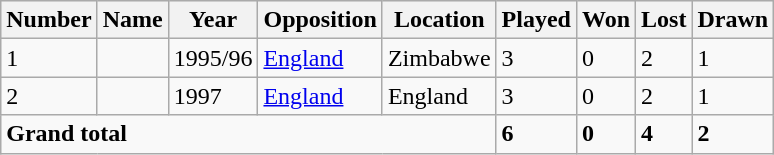<table class="sortable wikitable">
<tr style="background:#efefef;">
<th>Number</th>
<th>Name</th>
<th>Year</th>
<th>Opposition</th>
<th>Location</th>
<th>Played</th>
<th>Won</th>
<th>Lost</th>
<th>Drawn</th>
</tr>
<tr>
<td>1</td>
<td></td>
<td>1995/96</td>
<td><a href='#'>England</a></td>
<td>Zimbabwe</td>
<td>3</td>
<td>0</td>
<td>2</td>
<td>1</td>
</tr>
<tr>
<td>2</td>
<td></td>
<td>1997</td>
<td><a href='#'>England</a></td>
<td>England</td>
<td>3</td>
<td>0</td>
<td>2</td>
<td>1</td>
</tr>
<tr class="sortbottom">
<td colspan=5><strong>Grand total</strong></td>
<td><strong>6</strong></td>
<td><strong>0</strong></td>
<td><strong>4</strong></td>
<td><strong>2</strong></td>
</tr>
</table>
